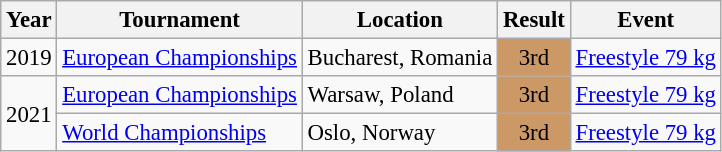<table class="wikitable" style="font-size:95%;">
<tr>
<th>Year</th>
<th>Tournament</th>
<th>Location</th>
<th>Result</th>
<th>Event</th>
</tr>
<tr>
<td>2019</td>
<td><a href='#'>European Championships</a></td>
<td>Bucharest, Romania</td>
<td align="center" bgcolor="cc9966">3rd</td>
<td><a href='#'>Freestyle 79 kg</a></td>
</tr>
<tr>
<td rowspan=2>2021</td>
<td><a href='#'>European Championships</a></td>
<td>Warsaw, Poland</td>
<td align="center" bgcolor="cc9966">3rd</td>
<td><a href='#'>Freestyle 79 kg</a></td>
</tr>
<tr>
<td><a href='#'>World Championships</a></td>
<td>Oslo, Norway</td>
<td align="center" bgcolor="cc9966">3rd</td>
<td><a href='#'>Freestyle 79 kg</a></td>
</tr>
</table>
